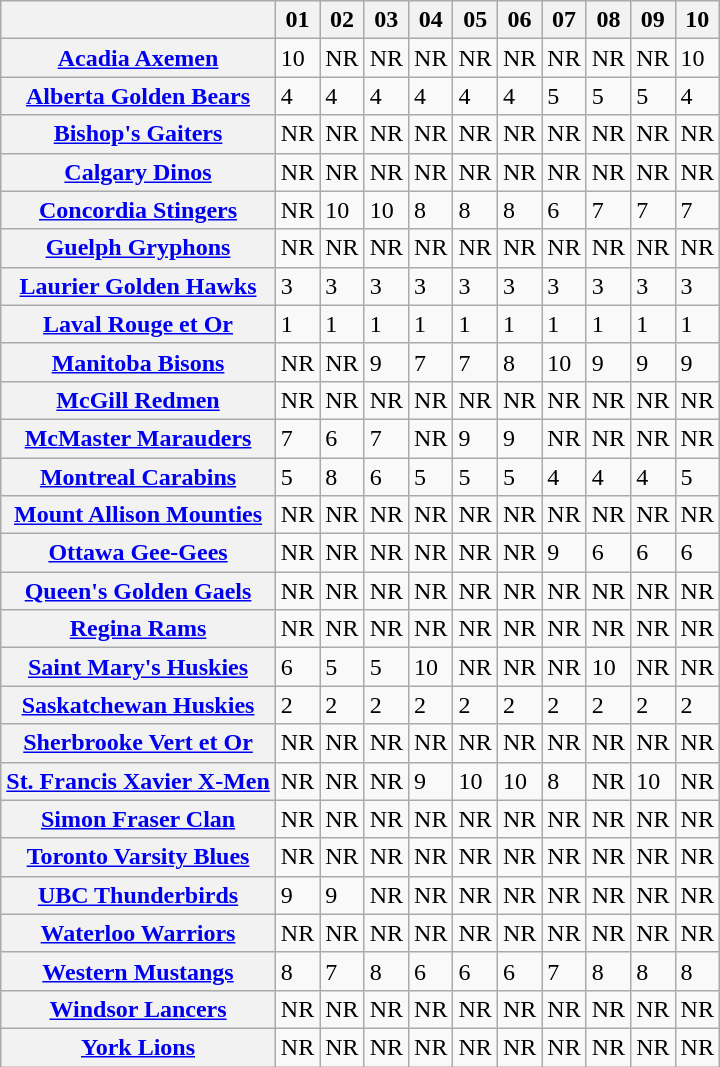<table class="wikitable sortable">
<tr>
<th scope="col"></th>
<th scope="col">01</th>
<th scope="col">02</th>
<th scope="col">03</th>
<th scope="col">04</th>
<th scope="col">05</th>
<th scope="col">06</th>
<th scope="col">07</th>
<th scope="col">08</th>
<th scope="col">09</th>
<th scope="col">10</th>
</tr>
<tr>
<th scope="row"><a href='#'>Acadia Axemen</a></th>
<td>10</td>
<td>NR</td>
<td>NR</td>
<td>NR</td>
<td>NR</td>
<td>NR</td>
<td>NR</td>
<td>NR</td>
<td>NR</td>
<td>10</td>
</tr>
<tr>
<th scope="row"><a href='#'>Alberta Golden Bears</a></th>
<td>4</td>
<td>4</td>
<td>4</td>
<td>4</td>
<td>4</td>
<td>4</td>
<td>5</td>
<td>5</td>
<td>5</td>
<td>4</td>
</tr>
<tr>
<th scope="row"><a href='#'>Bishop's Gaiters</a></th>
<td>NR</td>
<td>NR</td>
<td>NR</td>
<td>NR</td>
<td>NR</td>
<td>NR</td>
<td>NR</td>
<td>NR</td>
<td>NR</td>
<td>NR</td>
</tr>
<tr>
<th scope="row"><a href='#'>Calgary Dinos</a></th>
<td>NR</td>
<td>NR</td>
<td>NR</td>
<td>NR</td>
<td>NR</td>
<td>NR</td>
<td>NR</td>
<td>NR</td>
<td>NR</td>
<td>NR</td>
</tr>
<tr>
<th scope="row"><a href='#'>Concordia Stingers</a></th>
<td>NR</td>
<td>10</td>
<td>10</td>
<td>8</td>
<td>8</td>
<td>8</td>
<td>6</td>
<td>7</td>
<td>7</td>
<td>7</td>
</tr>
<tr>
<th scope="row"><a href='#'>Guelph Gryphons</a></th>
<td>NR</td>
<td>NR</td>
<td>NR</td>
<td>NR</td>
<td>NR</td>
<td>NR</td>
<td>NR</td>
<td>NR</td>
<td>NR</td>
<td>NR</td>
</tr>
<tr>
<th scope="row"><a href='#'>Laurier Golden Hawks</a></th>
<td>3</td>
<td>3</td>
<td>3</td>
<td>3</td>
<td>3</td>
<td>3</td>
<td>3</td>
<td>3</td>
<td>3</td>
<td>3</td>
</tr>
<tr>
<th scope="row"><a href='#'>Laval Rouge et Or</a></th>
<td>1</td>
<td>1</td>
<td>1</td>
<td>1</td>
<td>1</td>
<td>1</td>
<td>1</td>
<td>1</td>
<td>1</td>
<td>1</td>
</tr>
<tr>
<th scope="row"><a href='#'>Manitoba Bisons</a></th>
<td>NR</td>
<td>NR</td>
<td>9</td>
<td>7</td>
<td>7</td>
<td>8</td>
<td>10</td>
<td>9</td>
<td>9</td>
<td>9</td>
</tr>
<tr>
<th scope="row"><a href='#'>McGill Redmen</a></th>
<td>NR</td>
<td>NR</td>
<td>NR</td>
<td>NR</td>
<td>NR</td>
<td>NR</td>
<td>NR</td>
<td>NR</td>
<td>NR</td>
<td>NR</td>
</tr>
<tr>
<th scope="row"><a href='#'>McMaster Marauders</a></th>
<td>7</td>
<td>6</td>
<td>7</td>
<td>NR</td>
<td>9</td>
<td>9</td>
<td>NR</td>
<td>NR</td>
<td>NR</td>
<td>NR</td>
</tr>
<tr>
<th scope="row"><a href='#'>Montreal Carabins</a></th>
<td>5</td>
<td>8</td>
<td>6</td>
<td>5</td>
<td>5</td>
<td>5</td>
<td>4</td>
<td>4</td>
<td>4</td>
<td>5</td>
</tr>
<tr>
<th scope="row"><a href='#'>Mount Allison Mounties</a></th>
<td>NR</td>
<td>NR</td>
<td>NR</td>
<td>NR</td>
<td>NR</td>
<td>NR</td>
<td>NR</td>
<td>NR</td>
<td>NR</td>
<td>NR</td>
</tr>
<tr>
<th scope="row"><a href='#'>Ottawa Gee-Gees</a></th>
<td>NR</td>
<td>NR</td>
<td>NR</td>
<td>NR</td>
<td>NR</td>
<td>NR</td>
<td>9</td>
<td>6</td>
<td>6</td>
<td>6</td>
</tr>
<tr>
<th scope="row"><a href='#'>Queen's Golden Gaels</a></th>
<td>NR</td>
<td>NR</td>
<td>NR</td>
<td>NR</td>
<td>NR</td>
<td>NR</td>
<td>NR</td>
<td>NR</td>
<td>NR</td>
<td>NR</td>
</tr>
<tr>
<th scope="row"><a href='#'>Regina Rams</a></th>
<td>NR</td>
<td>NR</td>
<td>NR</td>
<td>NR</td>
<td>NR</td>
<td>NR</td>
<td>NR</td>
<td>NR</td>
<td>NR</td>
<td>NR</td>
</tr>
<tr>
<th scope="row"><a href='#'>Saint Mary's Huskies</a></th>
<td>6</td>
<td>5</td>
<td>5</td>
<td>10</td>
<td>NR</td>
<td>NR</td>
<td>NR</td>
<td>10</td>
<td>NR</td>
<td>NR</td>
</tr>
<tr>
<th scope="row"><a href='#'>Saskatchewan Huskies</a></th>
<td>2</td>
<td>2</td>
<td>2</td>
<td>2</td>
<td>2</td>
<td>2</td>
<td>2</td>
<td>2</td>
<td>2</td>
<td>2</td>
</tr>
<tr>
<th scope="row"><a href='#'>Sherbrooke Vert et Or</a></th>
<td>NR</td>
<td>NR</td>
<td>NR</td>
<td>NR</td>
<td>NR</td>
<td>NR</td>
<td>NR</td>
<td>NR</td>
<td>NR</td>
<td>NR</td>
</tr>
<tr>
<th scope="row"><a href='#'>St. Francis Xavier X-Men</a></th>
<td>NR</td>
<td>NR</td>
<td>NR</td>
<td>9</td>
<td>10</td>
<td>10</td>
<td>8</td>
<td>NR</td>
<td>10</td>
<td>NR</td>
</tr>
<tr>
<th scope="row"><a href='#'>Simon Fraser Clan</a></th>
<td>NR</td>
<td>NR</td>
<td>NR</td>
<td>NR</td>
<td>NR</td>
<td>NR</td>
<td>NR</td>
<td>NR</td>
<td>NR</td>
<td>NR</td>
</tr>
<tr>
<th scope="row"><a href='#'>Toronto Varsity Blues</a></th>
<td>NR</td>
<td>NR</td>
<td>NR</td>
<td>NR</td>
<td>NR</td>
<td>NR</td>
<td>NR</td>
<td>NR</td>
<td>NR</td>
<td>NR</td>
</tr>
<tr>
<th scope="row"><a href='#'>UBC Thunderbirds</a></th>
<td>9</td>
<td>9</td>
<td>NR</td>
<td>NR</td>
<td>NR</td>
<td>NR</td>
<td>NR</td>
<td>NR</td>
<td>NR</td>
<td>NR</td>
</tr>
<tr>
<th scope="row"><a href='#'>Waterloo Warriors</a></th>
<td>NR</td>
<td>NR</td>
<td>NR</td>
<td>NR</td>
<td>NR</td>
<td>NR</td>
<td>NR</td>
<td>NR</td>
<td>NR</td>
<td>NR</td>
</tr>
<tr>
<th scope="row"><a href='#'>Western Mustangs</a></th>
<td>8</td>
<td>7</td>
<td>8</td>
<td>6</td>
<td>6</td>
<td>6</td>
<td>7</td>
<td>8</td>
<td>8</td>
<td>8</td>
</tr>
<tr>
<th scope="row"><a href='#'>Windsor Lancers</a></th>
<td>NR</td>
<td>NR</td>
<td>NR</td>
<td>NR</td>
<td>NR</td>
<td>NR</td>
<td>NR</td>
<td>NR</td>
<td>NR</td>
<td>NR</td>
</tr>
<tr>
<th scope="row"><a href='#'>York Lions</a></th>
<td>NR</td>
<td>NR</td>
<td>NR</td>
<td>NR</td>
<td>NR</td>
<td>NR</td>
<td>NR</td>
<td>NR</td>
<td>NR</td>
<td>NR</td>
</tr>
</table>
